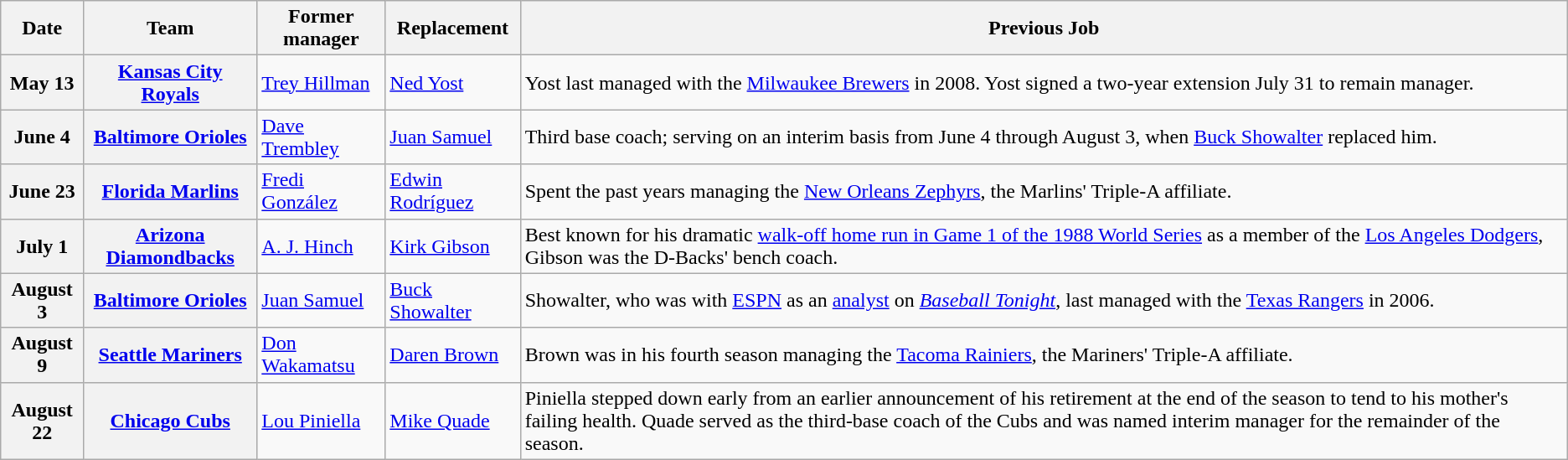<table class="wikitable" style="font-size=:95%;">
<tr>
<th>Date</th>
<th>Team</th>
<th>Former manager</th>
<th>Replacement</th>
<th>Previous Job</th>
</tr>
<tr>
<th>May 13</th>
<th><a href='#'>Kansas City Royals</a></th>
<td><a href='#'>Trey Hillman</a></td>
<td><a href='#'>Ned Yost</a></td>
<td>Yost last managed with the <a href='#'>Milwaukee Brewers</a> in 2008. Yost signed a two-year extension July 31 to remain manager.</td>
</tr>
<tr>
<th>June 4</th>
<th><a href='#'>Baltimore Orioles</a></th>
<td><a href='#'>Dave Trembley</a></td>
<td><a href='#'>Juan Samuel</a></td>
<td>Third base coach; serving on an interim basis from June 4 through August 3, when <a href='#'>Buck Showalter</a> replaced him.</td>
</tr>
<tr>
<th>June 23</th>
<th><a href='#'>Florida Marlins</a></th>
<td><a href='#'>Fredi González</a></td>
<td><a href='#'>Edwin Rodríguez</a></td>
<td>Spent the past  years managing the <a href='#'>New Orleans Zephyrs</a>, the Marlins' Triple-A affiliate.</td>
</tr>
<tr>
<th>July 1</th>
<th><a href='#'>Arizona Diamondbacks</a></th>
<td><a href='#'>A. J. Hinch</a></td>
<td><a href='#'>Kirk Gibson</a></td>
<td>Best known for his dramatic <a href='#'>walk-off home run in Game 1 of the 1988 World Series</a> as a member of the <a href='#'>Los Angeles Dodgers</a>, Gibson was the D-Backs' bench coach.</td>
</tr>
<tr>
<th>August 3</th>
<th><a href='#'>Baltimore Orioles</a></th>
<td><a href='#'>Juan Samuel</a></td>
<td><a href='#'>Buck Showalter</a></td>
<td>Showalter, who was with <a href='#'>ESPN</a> as an <a href='#'>analyst</a> on <em><a href='#'>Baseball Tonight</a></em>, last managed with the <a href='#'>Texas Rangers</a> in 2006.</td>
</tr>
<tr>
<th>August 9</th>
<th><a href='#'>Seattle Mariners</a></th>
<td><a href='#'>Don Wakamatsu</a></td>
<td><a href='#'>Daren Brown</a></td>
<td>Brown was in his fourth season managing the <a href='#'>Tacoma Rainiers</a>, the Mariners' Triple-A affiliate.</td>
</tr>
<tr>
<th>August 22</th>
<th><a href='#'>Chicago Cubs</a></th>
<td><a href='#'>Lou Piniella</a></td>
<td><a href='#'>Mike Quade</a></td>
<td>Piniella stepped down early from an earlier announcement of his retirement at the end of the season to tend to his mother's failing health. Quade served as the third-base coach of the Cubs and was named interim manager for the remainder of the season.</td>
</tr>
</table>
